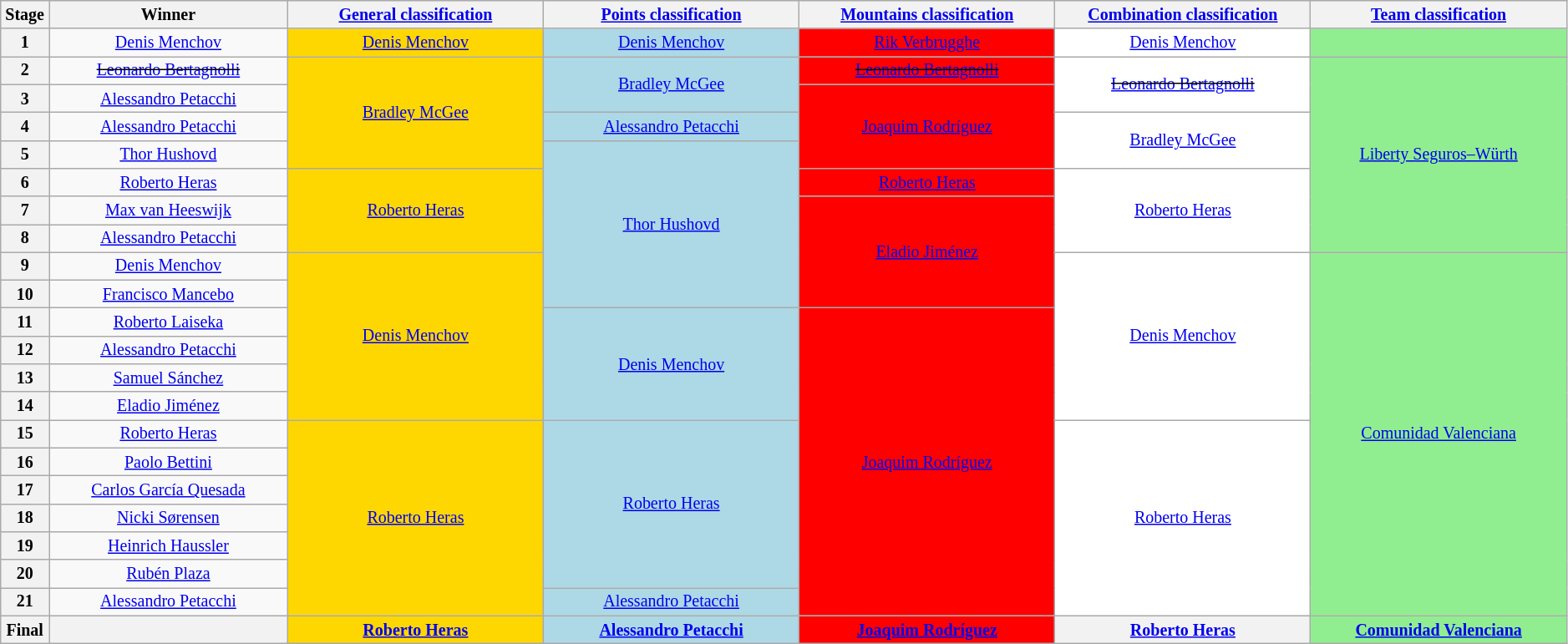<table class="wikitable" style="text-align: center; font-size:smaller;">
<tr style="background-color: #efefef;">
<th width="1%">Stage</th>
<th width="14%">Winner</th>
<th width="15%"><a href='#'>General classification</a></th>
<th width="15%"><a href='#'>Points classification</a></th>
<th width="15%"><a href='#'>Mountains classification</a></th>
<th width="15%"><a href='#'>Combination classification</a></th>
<th width="15%"><a href='#'>Team classification</a></th>
</tr>
<tr>
<th>1</th>
<td><a href='#'>Denis Menchov</a></td>
<td style="background:gold;" rowspan="1"><a href='#'>Denis Menchov</a></td>
<td style="background:lightblue;" rowspan="1"><a href='#'>Denis Menchov</a></td>
<td style="background:red;" rowspan="1"><a href='#'>Rik Verbrugghe</a></td>
<td style="background:white;" rowspan="1"><a href='#'>Denis Menchov</a></td>
<td style="background:lightgreen;" rowspan="1"></td>
</tr>
<tr>
<th>2</th>
<td><s><a href='#'>Leonardo Bertagnolli</a></s></td>
<td style="background:gold;" rowspan="4"><a href='#'>Bradley McGee</a></td>
<td style="background:lightblue;" rowspan="2"><a href='#'>Bradley McGee</a></td>
<td style="background:red;" rowspan="1"><s><a href='#'>Leonardo Bertagnolli</a></s></td>
<td style="background:white;" rowspan="2"><s><a href='#'>Leonardo Bertagnolli</a></s></td>
<td style="background:lightgreen;" rowspan="7"><a href='#'>Liberty Seguros–Würth</a></td>
</tr>
<tr>
<th>3</th>
<td><a href='#'>Alessandro Petacchi</a></td>
<td style="background:red;" rowspan="3"><a href='#'>Joaquim Rodríguez</a></td>
</tr>
<tr>
<th>4</th>
<td><a href='#'>Alessandro Petacchi</a></td>
<td style="background:lightblue;" rowspan="1"><a href='#'>Alessandro Petacchi</a></td>
<td style="background:white;" rowspan="2"><a href='#'>Bradley McGee</a></td>
</tr>
<tr>
<th>5</th>
<td><a href='#'>Thor Hushovd</a></td>
<td style="background:lightblue;" rowspan="6"><a href='#'>Thor Hushovd</a></td>
</tr>
<tr>
<th>6</th>
<td><a href='#'>Roberto Heras</a></td>
<td style="background:gold" rowspan="3"><a href='#'>Roberto Heras</a></td>
<td style="background:red;" rowspan="1"><a href='#'>Roberto Heras</a></td>
<td style="background:white;" rowspan="3"><a href='#'>Roberto Heras</a></td>
</tr>
<tr>
<th>7</th>
<td><a href='#'>Max van Heeswijk</a></td>
<td style="background:red;" rowspan="4"><a href='#'>Eladio Jiménez</a></td>
</tr>
<tr>
<th>8</th>
<td><a href='#'>Alessandro Petacchi</a></td>
</tr>
<tr>
<th>9</th>
<td><a href='#'>Denis Menchov</a></td>
<td style="background:gold;" rowspan="6"><a href='#'>Denis Menchov</a></td>
<td style="background:white;" rowspan="6"><a href='#'>Denis Menchov</a></td>
<td style="background:lightgreen;" rowspan="13"><a href='#'>Comunidad Valenciana</a></td>
</tr>
<tr>
<th>10</th>
<td><a href='#'>Francisco Mancebo</a></td>
</tr>
<tr>
<th>11</th>
<td><a href='#'>Roberto Laiseka</a></td>
<td style="background:lightblue;" rowspan="4"><a href='#'>Denis Menchov</a></td>
<td style="background:red;" rowspan="11"><a href='#'>Joaquim Rodríguez</a></td>
</tr>
<tr>
<th>12</th>
<td><a href='#'>Alessandro Petacchi</a></td>
</tr>
<tr>
<th>13</th>
<td><a href='#'>Samuel Sánchez</a></td>
</tr>
<tr>
<th>14</th>
<td><a href='#'>Eladio Jiménez</a></td>
</tr>
<tr>
<th>15</th>
<td><a href='#'>Roberto Heras</a></td>
<td style="background:gold;" rowspan="7"><a href='#'>Roberto Heras</a></td>
<td style="background:lightblue;" rowspan="6"><a href='#'>Roberto Heras</a></td>
<td style="background:white;" rowspan="7"><a href='#'>Roberto Heras</a></td>
</tr>
<tr>
<th>16</th>
<td><a href='#'>Paolo Bettini</a></td>
</tr>
<tr>
<th>17</th>
<td><a href='#'>Carlos García Quesada</a></td>
</tr>
<tr>
<th>18</th>
<td><a href='#'>Nicki Sørensen</a></td>
</tr>
<tr>
<th>19</th>
<td><a href='#'>Heinrich Haussler</a></td>
</tr>
<tr>
<th>20</th>
<td><a href='#'>Rubén Plaza</a></td>
</tr>
<tr>
<th>21</th>
<td><a href='#'>Alessandro Petacchi</a></td>
<td style="background:lightblue;" rowspan="1"><a href='#'>Alessandro Petacchi</a></td>
</tr>
<tr>
<th><strong>Final</strong></th>
<th></th>
<th style="background:gold;" rowspan="1"><a href='#'>Roberto Heras</a></th>
<th style="background:lightblue;" rowspan="1"><a href='#'>Alessandro Petacchi</a></th>
<th style="background:red;" rowspan="1"><a href='#'>Joaquim Rodríguez</a></th>
<th style="background:offwhite;" rowspan="1"><a href='#'>Roberto Heras</a></th>
<th style="background:lightgreen;" rowspan="1"><a href='#'>Comunidad Valenciana</a></th>
</tr>
</table>
